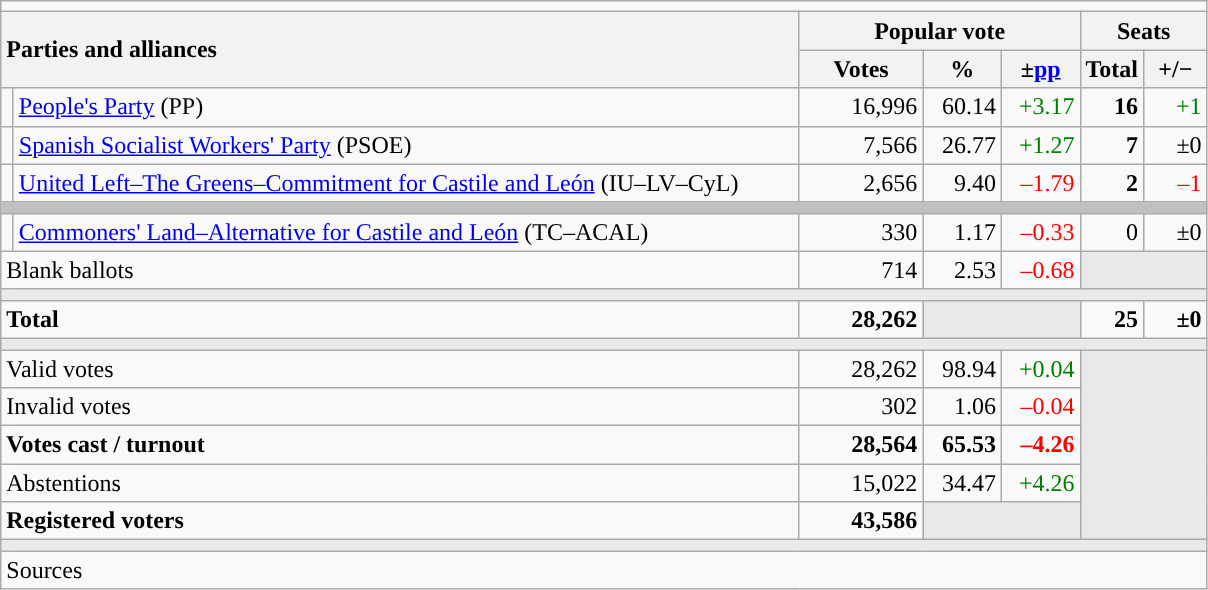<table class="wikitable" style="text-align:right;">
<tr>
<td colspan="7"></td>
</tr>
<tr>
<th style="text-align:left;" rowspan="2" colspan="2" width="525">Parties and alliances</th>
<th colspan="3">Popular vote</th>
<th colspan="2">Seats</th>
</tr>
<tr>
<th width="75">Votes</th>
<th width="45">%</th>
<th width="45">±<a href='#'>pp</a></th>
<th width="35">Total</th>
<th width="35">+/−</th>
</tr>
<tr>
<td width="1" style="color:inherit;background:"></td>
<td align="left"><a href='#'>People's Party</a> (PP)</td>
<td>16,996</td>
<td>60.14</td>
<td style="color:green;">+3.17</td>
<td><strong>16</strong></td>
<td style="color:green;">+1</td>
</tr>
<tr>
<td style="color:inherit;background:"></td>
<td align="left"><a href='#'>Spanish Socialist Workers' Party</a> (PSOE)</td>
<td>7,566</td>
<td>26.77</td>
<td style="color:green;">+1.27</td>
<td><strong>7</strong></td>
<td>±0</td>
</tr>
<tr>
<td style="color:inherit;background:"></td>
<td align="left"><a href='#'>United Left–The Greens–Commitment for Castile and León</a> (IU–LV–CyL)</td>
<td>2,656</td>
<td>9.40</td>
<td style="color:red;">–1.79</td>
<td><strong>2</strong></td>
<td style="color:red;">–1</td>
</tr>
<tr>
<td colspan="7" bgcolor="#C0C0C0"></td>
</tr>
<tr>
<td style="color:inherit;background:"></td>
<td align="left"><a href='#'>Commoners' Land–Alternative for Castile and León</a> (TC–ACAL)</td>
<td>330</td>
<td>1.17</td>
<td style="color:red;">–0.33</td>
<td>0</td>
<td>±0</td>
</tr>
<tr>
<td align="left" colspan="2">Blank ballots</td>
<td>714</td>
<td>2.53</td>
<td style="color:red;">–0.68</td>
<td bgcolor="#E9E9E9" colspan="2"></td>
</tr>
<tr>
<td colspan="7" bgcolor="#E9E9E9"></td>
</tr>
<tr style="font-weight:bold;">
<td align="left" colspan="2">Total</td>
<td>28,262</td>
<td bgcolor="#E9E9E9" colspan="2"></td>
<td>25</td>
<td>±0</td>
</tr>
<tr>
<td colspan="7" bgcolor="#E9E9E9"></td>
</tr>
<tr>
<td align="left" colspan="2">Valid votes</td>
<td>28,262</td>
<td>98.94</td>
<td style="color:green;">+0.04</td>
<td bgcolor="#E9E9E9" colspan="2" rowspan="5"></td>
</tr>
<tr>
<td align="left" colspan="2">Invalid votes</td>
<td>302</td>
<td>1.06</td>
<td style="color:red;">–0.04</td>
</tr>
<tr style="font-weight:bold;">
<td align="left" colspan="2">Votes cast / turnout</td>
<td>28,564</td>
<td>65.53</td>
<td style="color:red;">–4.26</td>
</tr>
<tr>
<td align="left" colspan="2">Abstentions</td>
<td>15,022</td>
<td>34.47</td>
<td style="color:green;">+4.26</td>
</tr>
<tr style="font-weight:bold;">
<td align="left" colspan="2">Registered voters</td>
<td>43,586</td>
<td bgcolor="#E9E9E9" colspan="2"></td>
</tr>
<tr>
<td colspan="7" bgcolor="#E9E9E9"></td>
</tr>
<tr>
<td align="left" colspan="7">Sources</td>
</tr>
</table>
